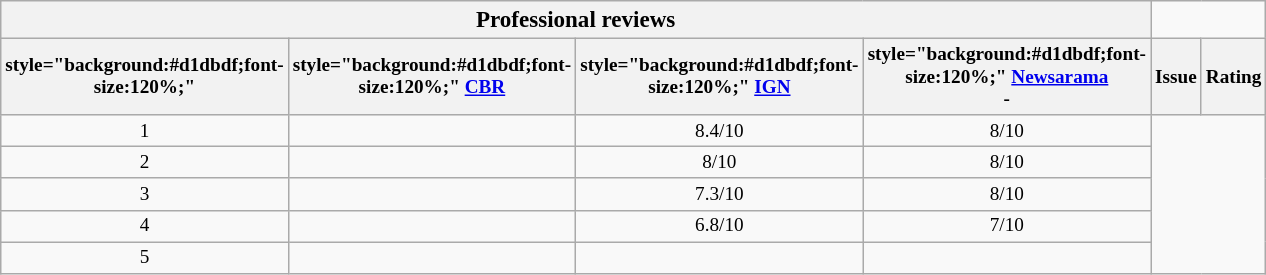<table class="wikitable floatright" style="width:24.2em; font-size: 80%; text-align: center;">
<tr>
<th colspan="4" style="font-size:120%;">Professional reviews</th>
</tr>
<tr>
<th>style="background:#d1dbdf;font-size:120%;" </th>
<th>style="background:#d1dbdf;font-size:120%;"  <a href='#'>CBR</a></th>
<th>style="background:#d1dbdf;font-size:120%;"  <a href='#'>IGN</a></th>
<th>style="background:#d1dbdf;font-size:120%;"  <a href='#'>Newsarama</a><br>-</th>
<th>Issue</th>
<th colspan="3">Rating</th>
</tr>
<tr>
<td>1</td>
<td></td>
<td>8.4/10</td>
<td>8/10</td>
</tr>
<tr>
<td>2</td>
<td></td>
<td>8/10</td>
<td>8/10</td>
</tr>
<tr>
<td>3</td>
<td></td>
<td>7.3/10</td>
<td>8/10</td>
</tr>
<tr>
<td>4</td>
<td></td>
<td>6.8/10</td>
<td>7/10</td>
</tr>
<tr>
<td>5</td>
<td></td>
<td></td>
<td></td>
</tr>
</table>
